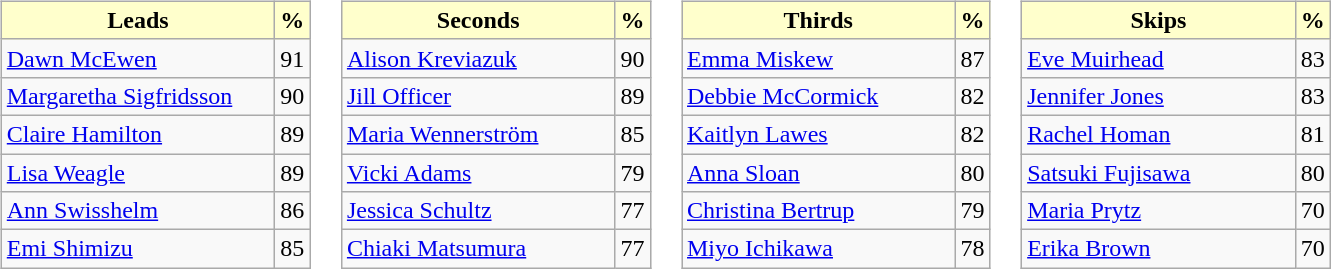<table>
<tr>
<td valign=top><br><table class="wikitable">
<tr>
<th style="background:#ffc; width:175px;">Leads</th>
<th style="background:#ffc;">%</th>
</tr>
<tr>
<td> <a href='#'>Dawn McEwen</a></td>
<td>91</td>
</tr>
<tr>
<td> <a href='#'>Margaretha Sigfridsson</a></td>
<td>90</td>
</tr>
<tr>
<td> <a href='#'>Claire Hamilton</a></td>
<td>89</td>
</tr>
<tr>
<td> <a href='#'>Lisa Weagle</a></td>
<td>89</td>
</tr>
<tr>
<td> <a href='#'>Ann Swisshelm</a></td>
<td>86</td>
</tr>
<tr>
<td> <a href='#'>Emi Shimizu</a></td>
<td>85</td>
</tr>
</table>
</td>
<td valign=top><br><table class="wikitable">
<tr>
<th style="background:#ffc; width:175px;">Seconds</th>
<th style="background:#ffc;">%</th>
</tr>
<tr>
<td> <a href='#'>Alison Kreviazuk</a></td>
<td>90</td>
</tr>
<tr>
<td> <a href='#'>Jill Officer</a></td>
<td>89</td>
</tr>
<tr>
<td> <a href='#'>Maria Wennerström</a></td>
<td>85</td>
</tr>
<tr>
<td> <a href='#'>Vicki Adams</a></td>
<td>79</td>
</tr>
<tr>
<td> <a href='#'>Jessica Schultz</a></td>
<td>77</td>
</tr>
<tr>
<td> <a href='#'>Chiaki Matsumura</a></td>
<td>77</td>
</tr>
</table>
</td>
<td valign=top><br><table class="wikitable">
<tr>
<th style="background:#ffc; width:175px;">Thirds</th>
<th style="background:#ffc;">%</th>
</tr>
<tr>
<td> <a href='#'>Emma Miskew</a></td>
<td>87</td>
</tr>
<tr>
<td> <a href='#'>Debbie McCormick</a></td>
<td>82</td>
</tr>
<tr>
<td> <a href='#'>Kaitlyn Lawes</a></td>
<td>82</td>
</tr>
<tr>
<td> <a href='#'>Anna Sloan</a></td>
<td>80</td>
</tr>
<tr>
<td> <a href='#'>Christina Bertrup</a></td>
<td>79</td>
</tr>
<tr>
<td> <a href='#'>Miyo Ichikawa</a></td>
<td>78</td>
</tr>
</table>
</td>
<td valign=top><br><table class="wikitable">
<tr>
<th style="background:#ffc; width:175px;">Skips</th>
<th style="background:#ffc;">%</th>
</tr>
<tr>
<td> <a href='#'>Eve Muirhead</a></td>
<td>83</td>
</tr>
<tr>
<td> <a href='#'>Jennifer Jones</a></td>
<td>83</td>
</tr>
<tr>
<td> <a href='#'>Rachel Homan</a></td>
<td>81</td>
</tr>
<tr>
<td> <a href='#'>Satsuki Fujisawa</a></td>
<td>80</td>
</tr>
<tr>
<td> <a href='#'>Maria Prytz</a></td>
<td>70</td>
</tr>
<tr>
<td> <a href='#'>Erika Brown</a></td>
<td>70</td>
</tr>
</table>
</td>
</tr>
</table>
